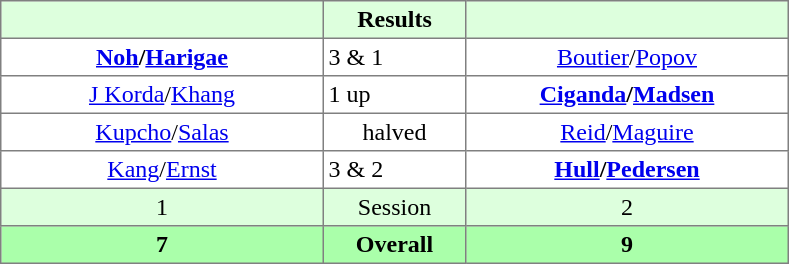<table border="1" cellpadding="3" style="border-collapse:collapse; text-align:center;">
<tr style="background:#dfd;">
<th style="width:13em;"></th>
<th style="width:5.5em;">Results</th>
<th style="width:13em;"></th>
</tr>
<tr>
<td><strong><a href='#'>Noh</a>/<a href='#'>Harigae</a></strong></td>
<td align=left> 3 & 1</td>
<td><a href='#'>Boutier</a>/<a href='#'>Popov</a></td>
</tr>
<tr>
<td><a href='#'>J Korda</a>/<a href='#'>Khang</a></td>
<td align=left> 1 up</td>
<td><strong><a href='#'>Ciganda</a>/<a href='#'>Madsen</a></strong></td>
</tr>
<tr>
<td><a href='#'>Kupcho</a>/<a href='#'>Salas</a></td>
<td>halved</td>
<td><a href='#'>Reid</a>/<a href='#'>Maguire</a></td>
</tr>
<tr>
<td><a href='#'>Kang</a>/<a href='#'>Ernst</a></td>
<td align=left> 3 & 2</td>
<td><strong><a href='#'>Hull</a>/<a href='#'>Pedersen</a></strong></td>
</tr>
<tr style="background:#dfd;">
<td>1</td>
<td>Session</td>
<td>2</td>
</tr>
<tr style="background:#afa;">
<th>7</th>
<th>Overall</th>
<th>9</th>
</tr>
</table>
